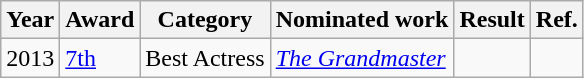<table class="wikitable">
<tr>
<th>Year</th>
<th>Award</th>
<th>Category</th>
<th>Nominated work</th>
<th>Result</th>
<th>Ref.</th>
</tr>
<tr>
<td>2013</td>
<td><a href='#'>7th</a></td>
<td>Best Actress</td>
<td><em><a href='#'>The Grandmaster</a></em></td>
<td></td>
<td></td>
</tr>
</table>
